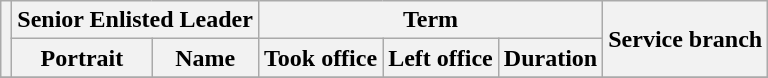<table class="wikitable sortable" style="text-align:center;">
<tr>
<th rowspan=2></th>
<th colspan=2>Senior Enlisted Leader</th>
<th colspan=3>Term</th>
<th rowspan=2>Service branch</th>
</tr>
<tr>
<th>Portrait</th>
<th>Name</th>
<th>Took office</th>
<th>Left office</th>
<th>Duration</th>
</tr>
<tr>
</tr>
</table>
